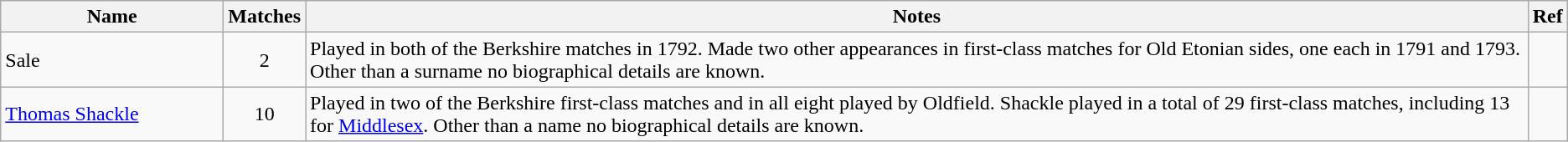<table class="wikitable">
<tr>
<th style="width:170px">Name</th>
<th>Matches</th>
<th>Notes</th>
<th>Ref</th>
</tr>
<tr>
<td>Sale</td>
<td align=center>2</td>
<td>Played in both of the Berkshire matches in 1792. Made two other appearances in first-class matches for Old Etonian sides, one each in 1791 and 1793. Other than a surname no biographical details are known.</td>
<td></td>
</tr>
<tr>
<td><a href='#'>Thomas Shackle</a></td>
<td align=center>10</td>
<td>Played in two of the Berkshire first-class matches and in all eight played by Oldfield. Shackle played in a total of 29 first-class matches, including 13 for <a href='#'>Middlesex</a>. Other than a name no biographical details are known.</td>
<td></td>
</tr>
</table>
